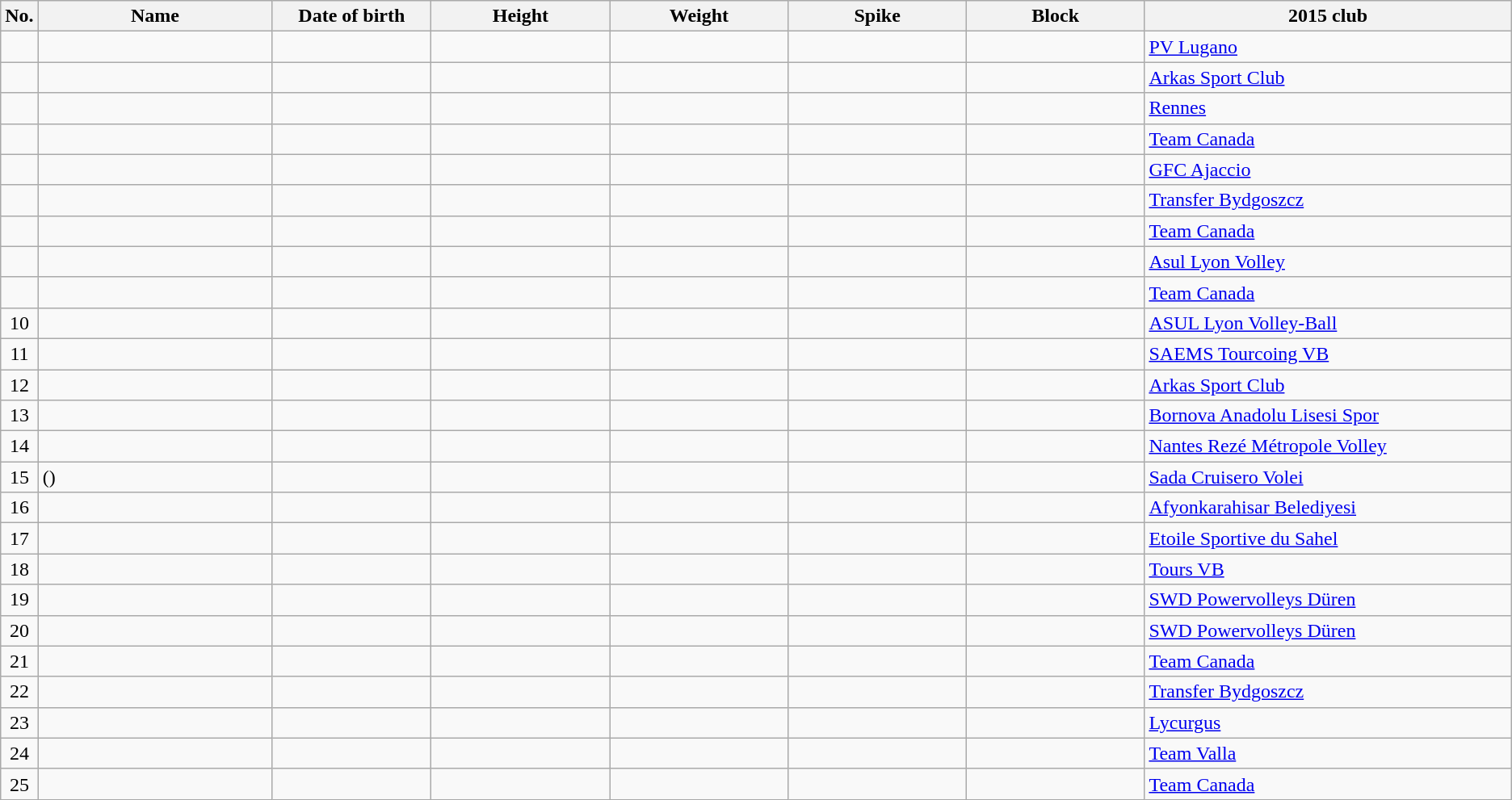<table class="wikitable sortable" style="font-size:100%; text-align:center;">
<tr>
<th>No.</th>
<th style="width:12em">Name</th>
<th style="width:8em">Date of birth</th>
<th style="width:9em">Height</th>
<th style="width:9em">Weight</th>
<th style="width:9em">Spike</th>
<th style="width:9em">Block</th>
<th style="width:19em">2015 club</th>
</tr>
<tr>
<td></td>
<td align=left></td>
<td align=right></td>
<td></td>
<td></td>
<td></td>
<td></td>
<td align=left> <a href='#'>PV Lugano</a></td>
</tr>
<tr>
<td></td>
<td align=left></td>
<td align=right></td>
<td></td>
<td></td>
<td></td>
<td></td>
<td align=left> <a href='#'>Arkas Sport Club</a></td>
</tr>
<tr>
<td></td>
<td align=left></td>
<td align=right></td>
<td></td>
<td></td>
<td></td>
<td></td>
<td align=left> <a href='#'>Rennes</a></td>
</tr>
<tr>
<td></td>
<td align=left></td>
<td align=right></td>
<td></td>
<td></td>
<td></td>
<td></td>
<td align=left> <a href='#'>Team Canada</a></td>
</tr>
<tr>
<td></td>
<td align=left></td>
<td align=right></td>
<td></td>
<td></td>
<td></td>
<td></td>
<td align=left> <a href='#'>GFC Ajaccio</a></td>
</tr>
<tr>
<td></td>
<td align=left></td>
<td align=right></td>
<td></td>
<td></td>
<td></td>
<td></td>
<td align=left> <a href='#'>Transfer Bydgoszcz</a></td>
</tr>
<tr>
<td></td>
<td align=left></td>
<td align=right></td>
<td></td>
<td></td>
<td></td>
<td></td>
<td align=left> <a href='#'>Team Canada</a></td>
</tr>
<tr>
<td></td>
<td align=left></td>
<td align=right></td>
<td></td>
<td></td>
<td></td>
<td></td>
<td align=left> <a href='#'>Asul Lyon Volley</a></td>
</tr>
<tr>
<td></td>
<td align=left></td>
<td align=right></td>
<td></td>
<td></td>
<td></td>
<td></td>
<td align=left> <a href='#'>Team Canada</a></td>
</tr>
<tr>
<td>10</td>
<td align=left></td>
<td align=right></td>
<td></td>
<td></td>
<td></td>
<td></td>
<td align=left> <a href='#'>ASUL Lyon Volley-Ball</a></td>
</tr>
<tr>
<td>11</td>
<td style="text-align:left;"></td>
<td style="text-align:right;"></td>
<td></td>
<td></td>
<td></td>
<td></td>
<td style="text-align:left;"> <a href='#'>SAEMS Tourcoing VB</a></td>
</tr>
<tr>
<td>12</td>
<td align=left></td>
<td align=right></td>
<td></td>
<td></td>
<td></td>
<td></td>
<td align=left> <a href='#'>Arkas Sport Club</a></td>
</tr>
<tr>
<td>13</td>
<td align=left></td>
<td align=right></td>
<td></td>
<td></td>
<td></td>
<td></td>
<td align=left> <a href='#'>Bornova Anadolu Lisesi Spor</a></td>
</tr>
<tr>
<td>14</td>
<td style="text-align:left;"></td>
<td style="text-align:right;"></td>
<td></td>
<td></td>
<td></td>
<td></td>
<td style="text-align:left;"> <a href='#'>Nantes Rezé Métropole Volley</a></td>
</tr>
<tr>
<td>15</td>
<td align=left> ()</td>
<td align=right></td>
<td></td>
<td></td>
<td></td>
<td></td>
<td align=left> <a href='#'>Sada Cruisero Volei</a></td>
</tr>
<tr>
<td>16</td>
<td align=left></td>
<td align=right></td>
<td></td>
<td></td>
<td></td>
<td></td>
<td align=left> <a href='#'>Afyonkarahisar Belediyesi</a></td>
</tr>
<tr>
<td>17</td>
<td align=left></td>
<td align=right></td>
<td></td>
<td></td>
<td></td>
<td></td>
<td align=left> <a href='#'>Etoile Sportive du Sahel</a></td>
</tr>
<tr>
<td>18</td>
<td align=left></td>
<td align=right></td>
<td></td>
<td></td>
<td></td>
<td></td>
<td align=left> <a href='#'>Tours VB</a></td>
</tr>
<tr>
<td>19</td>
<td align=left></td>
<td align=right></td>
<td></td>
<td></td>
<td></td>
<td></td>
<td align=left> <a href='#'>SWD Powervolleys Düren</a></td>
</tr>
<tr>
<td>20</td>
<td align=left></td>
<td align=right></td>
<td></td>
<td></td>
<td></td>
<td></td>
<td align=left> <a href='#'>SWD Powervolleys Düren</a></td>
</tr>
<tr>
<td>21</td>
<td align=left></td>
<td align=right></td>
<td></td>
<td></td>
<td></td>
<td></td>
<td align=left> <a href='#'>Team Canada</a></td>
</tr>
<tr>
<td>22</td>
<td align=left></td>
<td align=right></td>
<td></td>
<td></td>
<td></td>
<td></td>
<td align=left> <a href='#'>Transfer Bydgoszcz</a></td>
</tr>
<tr>
<td>23</td>
<td align=left></td>
<td align=right></td>
<td></td>
<td></td>
<td></td>
<td></td>
<td align=left> <a href='#'>Lycurgus</a></td>
</tr>
<tr>
<td>24</td>
<td align=left></td>
<td align=right></td>
<td></td>
<td></td>
<td></td>
<td></td>
<td align=left> <a href='#'>Team Valla</a></td>
</tr>
<tr>
<td>25</td>
<td align=left></td>
<td align=right></td>
<td></td>
<td></td>
<td></td>
<td></td>
<td align=left> <a href='#'>Team Canada</a></td>
</tr>
</table>
